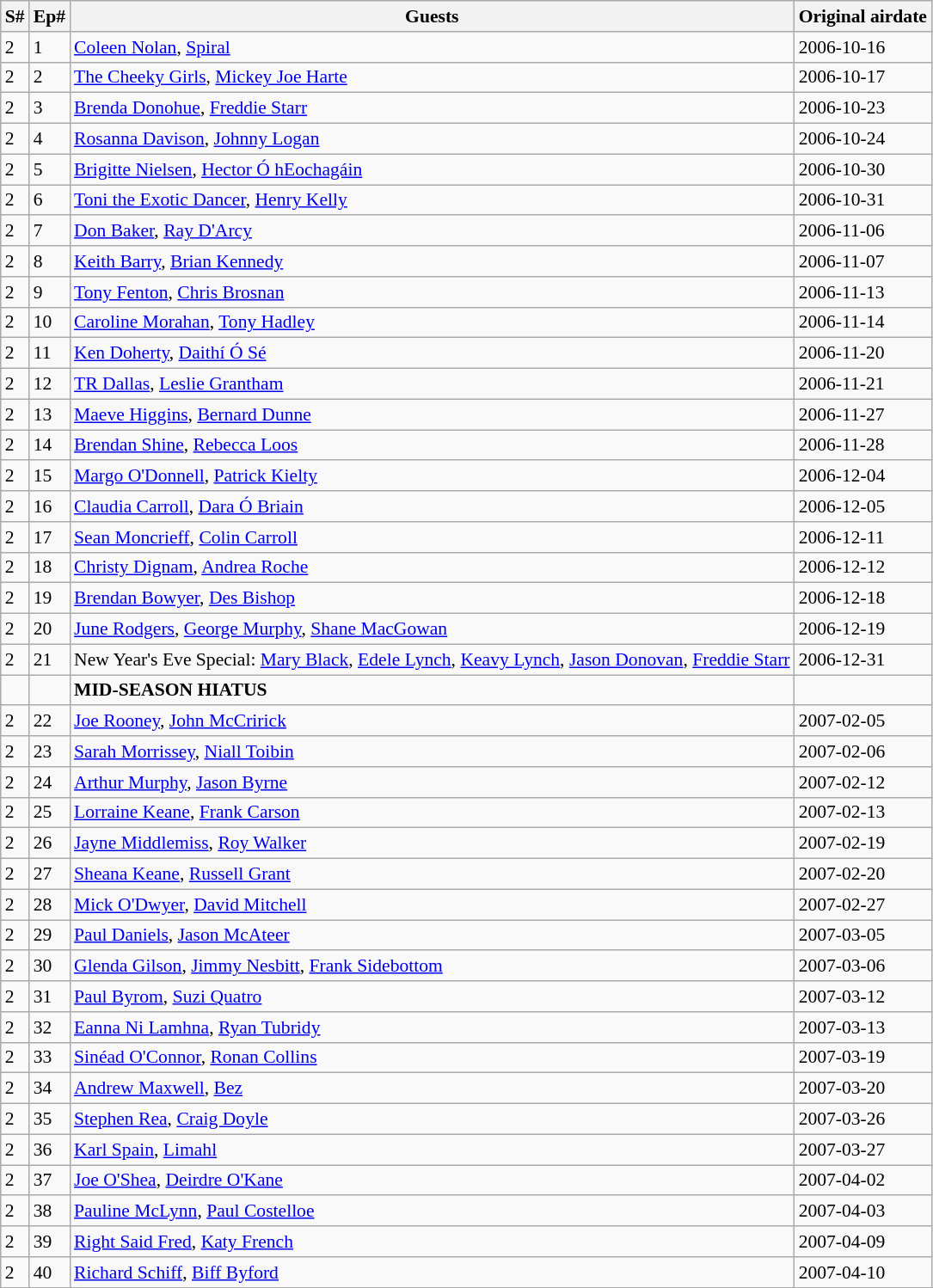<table class="wikitable" style="font-size:90%">
<tr>
<th>S#</th>
<th>Ep#</th>
<th>Guests</th>
<th>Original airdate</th>
</tr>
<tr>
<td>2</td>
<td>1</td>
<td><a href='#'>Coleen Nolan</a>, <a href='#'>Spiral</a></td>
<td>2006-10-16</td>
</tr>
<tr>
<td>2</td>
<td>2</td>
<td><a href='#'>The Cheeky Girls</a>, <a href='#'>Mickey Joe Harte</a></td>
<td>2006-10-17</td>
</tr>
<tr>
<td>2</td>
<td>3</td>
<td><a href='#'>Brenda Donohue</a>, <a href='#'>Freddie Starr</a></td>
<td>2006-10-23</td>
</tr>
<tr>
<td>2</td>
<td>4</td>
<td><a href='#'>Rosanna Davison</a>, <a href='#'>Johnny Logan</a></td>
<td>2006-10-24</td>
</tr>
<tr>
<td>2</td>
<td>5</td>
<td><a href='#'>Brigitte Nielsen</a>, <a href='#'>Hector Ó hEochagáin</a></td>
<td>2006-10-30</td>
</tr>
<tr>
<td>2</td>
<td>6</td>
<td><a href='#'>Toni the Exotic Dancer</a>, <a href='#'>Henry Kelly</a></td>
<td>2006-10-31</td>
</tr>
<tr>
<td>2</td>
<td>7</td>
<td><a href='#'>Don Baker</a>, <a href='#'>Ray D'Arcy</a></td>
<td>2006-11-06</td>
</tr>
<tr>
<td>2</td>
<td>8</td>
<td><a href='#'>Keith Barry</a>, <a href='#'>Brian Kennedy</a></td>
<td>2006-11-07</td>
</tr>
<tr>
<td>2</td>
<td>9</td>
<td><a href='#'>Tony Fenton</a>, <a href='#'>Chris Brosnan</a></td>
<td>2006-11-13</td>
</tr>
<tr>
<td>2</td>
<td>10</td>
<td><a href='#'>Caroline Morahan</a>, <a href='#'>Tony Hadley</a></td>
<td>2006-11-14</td>
</tr>
<tr>
<td>2</td>
<td>11</td>
<td><a href='#'>Ken Doherty</a>, <a href='#'>Daithí Ó Sé</a></td>
<td>2006-11-20</td>
</tr>
<tr>
<td>2</td>
<td>12</td>
<td><a href='#'>TR Dallas</a>, <a href='#'>Leslie Grantham</a></td>
<td>2006-11-21</td>
</tr>
<tr>
<td>2</td>
<td>13</td>
<td><a href='#'>Maeve Higgins</a>, <a href='#'>Bernard Dunne</a></td>
<td>2006-11-27</td>
</tr>
<tr>
<td>2</td>
<td>14</td>
<td><a href='#'>Brendan Shine</a>, <a href='#'>Rebecca Loos</a></td>
<td>2006-11-28</td>
</tr>
<tr>
<td>2</td>
<td>15</td>
<td><a href='#'>Margo O'Donnell</a>, <a href='#'>Patrick Kielty</a></td>
<td>2006-12-04</td>
</tr>
<tr>
<td>2</td>
<td>16</td>
<td><a href='#'>Claudia Carroll</a>, <a href='#'>Dara Ó Briain</a></td>
<td>2006-12-05</td>
</tr>
<tr>
<td>2</td>
<td>17</td>
<td><a href='#'>Sean Moncrieff</a>, <a href='#'>Colin Carroll</a></td>
<td>2006-12-11</td>
</tr>
<tr>
<td>2</td>
<td>18</td>
<td><a href='#'>Christy Dignam</a>, <a href='#'>Andrea Roche</a></td>
<td>2006-12-12</td>
</tr>
<tr>
<td>2</td>
<td>19</td>
<td><a href='#'>Brendan Bowyer</a>, <a href='#'>Des Bishop</a></td>
<td>2006-12-18</td>
</tr>
<tr>
<td>2</td>
<td>20</td>
<td><a href='#'>June Rodgers</a>, <a href='#'>George Murphy</a>, <a href='#'>Shane MacGowan</a></td>
<td>2006-12-19</td>
</tr>
<tr>
<td>2</td>
<td>21</td>
<td>New Year's Eve Special: <a href='#'>Mary Black</a>, <a href='#'>Edele Lynch</a>, <a href='#'>Keavy Lynch</a>, <a href='#'>Jason Donovan</a>, <a href='#'>Freddie Starr</a></td>
<td>2006-12-31</td>
</tr>
<tr>
<td></td>
<td></td>
<td><strong>MID-SEASON HIATUS</strong></td>
</tr>
<tr>
<td>2</td>
<td>22</td>
<td><a href='#'>Joe Rooney</a>, <a href='#'>John McCririck</a></td>
<td>2007-02-05</td>
</tr>
<tr>
<td>2</td>
<td>23</td>
<td><a href='#'>Sarah Morrissey</a>, <a href='#'>Niall Toibin</a></td>
<td>2007-02-06</td>
</tr>
<tr>
<td>2</td>
<td>24</td>
<td><a href='#'>Arthur Murphy</a>, <a href='#'>Jason Byrne</a></td>
<td>2007-02-12</td>
</tr>
<tr>
<td>2</td>
<td>25</td>
<td><a href='#'>Lorraine Keane</a>, <a href='#'>Frank Carson</a></td>
<td>2007-02-13</td>
</tr>
<tr>
<td>2</td>
<td>26</td>
<td><a href='#'>Jayne Middlemiss</a>, <a href='#'>Roy Walker</a></td>
<td>2007-02-19</td>
</tr>
<tr>
<td>2</td>
<td>27</td>
<td><a href='#'>Sheana Keane</a>, <a href='#'>Russell Grant</a></td>
<td>2007-02-20</td>
</tr>
<tr>
<td>2</td>
<td>28</td>
<td><a href='#'>Mick O'Dwyer</a>, <a href='#'>David Mitchell</a></td>
<td>2007-02-27</td>
</tr>
<tr>
<td>2</td>
<td>29</td>
<td><a href='#'>Paul Daniels</a>, <a href='#'>Jason McAteer</a></td>
<td>2007-03-05</td>
</tr>
<tr>
<td>2</td>
<td>30</td>
<td><a href='#'>Glenda Gilson</a>, <a href='#'>Jimmy Nesbitt</a>, <a href='#'>Frank Sidebottom</a></td>
<td>2007-03-06</td>
</tr>
<tr>
<td>2</td>
<td>31</td>
<td><a href='#'>Paul Byrom</a>, <a href='#'>Suzi Quatro</a></td>
<td>2007-03-12</td>
</tr>
<tr>
<td>2</td>
<td>32</td>
<td><a href='#'>Eanna Ni Lamhna</a>, <a href='#'>Ryan Tubridy</a></td>
<td>2007-03-13</td>
</tr>
<tr>
<td>2</td>
<td>33</td>
<td><a href='#'>Sinéad O'Connor</a>, <a href='#'>Ronan Collins</a></td>
<td>2007-03-19</td>
</tr>
<tr>
<td>2</td>
<td>34</td>
<td><a href='#'>Andrew Maxwell</a>, <a href='#'>Bez</a></td>
<td>2007-03-20</td>
</tr>
<tr>
<td>2</td>
<td>35</td>
<td><a href='#'>Stephen Rea</a>, <a href='#'>Craig Doyle</a></td>
<td>2007-03-26</td>
</tr>
<tr>
<td>2</td>
<td>36</td>
<td><a href='#'>Karl Spain</a>, <a href='#'>Limahl</a></td>
<td>2007-03-27</td>
</tr>
<tr>
<td>2</td>
<td>37</td>
<td><a href='#'>Joe O'Shea</a>, <a href='#'>Deirdre O'Kane</a></td>
<td>2007-04-02</td>
</tr>
<tr>
<td>2</td>
<td>38</td>
<td><a href='#'>Pauline McLynn</a>, <a href='#'>Paul Costelloe</a></td>
<td>2007-04-03</td>
</tr>
<tr>
<td>2</td>
<td>39</td>
<td><a href='#'>Right Said Fred</a>, <a href='#'>Katy French</a></td>
<td>2007-04-09</td>
</tr>
<tr>
<td>2</td>
<td>40</td>
<td><a href='#'>Richard Schiff</a>, <a href='#'>Biff Byford</a></td>
<td>2007-04-10</td>
</tr>
<tr>
</tr>
</table>
